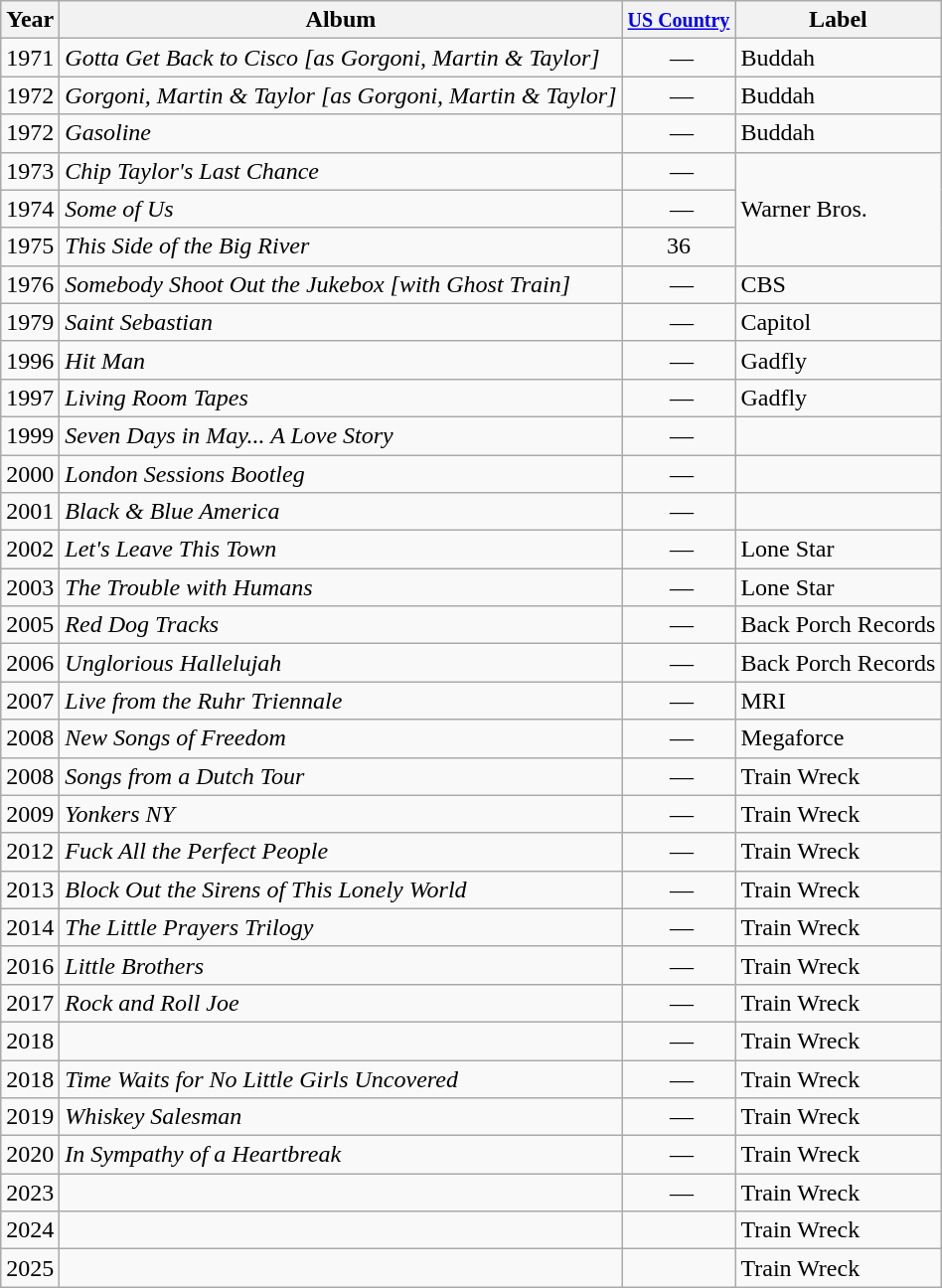<table class="wikitable">
<tr>
<th>Year</th>
<th>Album</th>
<th><small><a href='#'>US Country</a></small></th>
<th>Label</th>
</tr>
<tr>
<td>1971</td>
<td><em>Gotta Get Back to Cisco [as Gorgoni, Martin & Taylor]</em></td>
<td style="text-align:center;"> —</td>
<td>Buddah</td>
</tr>
<tr>
<td>1972</td>
<td><em>Gorgoni, Martin & Taylor [as Gorgoni, Martin & Taylor]</em></td>
<td style="text-align:center;"> —</td>
<td>Buddah</td>
</tr>
<tr>
<td>1972</td>
<td><em>Gasoline</em></td>
<td style="text-align:center;"> —</td>
<td>Buddah</td>
</tr>
<tr>
<td>1973</td>
<td><em>Chip Taylor's Last Chance</em></td>
<td style="text-align:center;"> —</td>
<td rowspan="3">Warner Bros.</td>
</tr>
<tr>
<td>1974</td>
<td><em>Some of Us</em></td>
<td style="text-align:center;"> —</td>
</tr>
<tr>
<td>1975</td>
<td><em>This Side of the Big River</em></td>
<td style="text-align:center;">36</td>
</tr>
<tr>
<td>1976</td>
<td><em>Somebody Shoot Out the Jukebox [with Ghost Train]</em></td>
<td style="text-align:center;"> —</td>
<td>CBS</td>
</tr>
<tr>
<td>1979</td>
<td><em>Saint Sebastian</em></td>
<td style="text-align:center;"> —</td>
<td>Capitol</td>
</tr>
<tr>
<td>1996</td>
<td><em>Hit Man</em></td>
<td style="text-align:center;"> —</td>
<td>Gadfly</td>
</tr>
<tr>
<td>1997</td>
<td><em>Living Room Tapes</em></td>
<td style="text-align:center;"> —</td>
<td>Gadfly</td>
</tr>
<tr>
<td>1999</td>
<td><em>Seven Days in May... A Love Story</em></td>
<td style="text-align:center;"> —</td>
<td></td>
</tr>
<tr>
<td>2000</td>
<td><em>London Sessions Bootleg</em></td>
<td style="text-align:center;"> —</td>
<td></td>
</tr>
<tr>
<td>2001</td>
<td><em>Black & Blue America</em></td>
<td style="text-align:center;"> —</td>
<td></td>
</tr>
<tr>
<td>2002</td>
<td><em>Let's Leave This Town</em></td>
<td style="text-align:center;"> —</td>
<td>Lone Star</td>
</tr>
<tr>
<td>2003</td>
<td><em>The Trouble with Humans</em></td>
<td style="text-align:center;"> —</td>
<td>Lone Star</td>
</tr>
<tr>
<td>2005</td>
<td><em>Red Dog Tracks</em></td>
<td style="text-align:center;"> —</td>
<td>Back Porch Records</td>
</tr>
<tr>
<td>2006</td>
<td><em>Unglorious Hallelujah</em></td>
<td style="text-align:center;"> —</td>
<td>Back Porch Records</td>
</tr>
<tr>
<td>2007</td>
<td><em>Live from the Ruhr Triennale</em></td>
<td style="text-align:center;"> —</td>
<td>MRI</td>
</tr>
<tr>
<td>2008</td>
<td><em>New Songs of Freedom</em></td>
<td style="text-align:center;"> —</td>
<td>Megaforce</td>
</tr>
<tr>
<td>2008</td>
<td><em>Songs from a Dutch Tour</em></td>
<td style="text-align:center;"> —</td>
<td>Train Wreck</td>
</tr>
<tr>
<td>2009</td>
<td><em>Yonkers NY</em></td>
<td style="text-align:center;"> —</td>
<td>Train Wreck</td>
</tr>
<tr>
<td>2012</td>
<td><em>Fuck All the Perfect People</em></td>
<td style="text-align:center;"> —</td>
<td>Train Wreck</td>
</tr>
<tr>
<td>2013</td>
<td><em>Block Out the Sirens of This Lonely World </em></td>
<td style="text-align:center;"> —</td>
<td>Train Wreck</td>
</tr>
<tr>
<td>2014</td>
<td><em>The Little Prayers Trilogy</em></td>
<td style="text-align:center;"> —</td>
<td>Train Wreck</td>
</tr>
<tr>
<td>2016</td>
<td><em>Little Brothers</em></td>
<td style="text-align:center;"> —</td>
<td>Train Wreck</td>
</tr>
<tr>
<td>2017</td>
<td><em>Rock and Roll Joe</em></td>
<td style="text-align:center;"> —</td>
<td>Train Wreck</td>
</tr>
<tr>
<td>2018</td>
<td><em></em></td>
<td style="text-align:center;"> —</td>
<td>Train Wreck</td>
</tr>
<tr>
<td>2018</td>
<td><em>Time Waits for No Little Girls Uncovered</em></td>
<td style="text-align:center;"> —</td>
<td>Train Wreck</td>
</tr>
<tr>
<td>2019</td>
<td><em>Whiskey Salesman</em></td>
<td style="text-align:center;"> —</td>
<td>Train Wreck</td>
</tr>
<tr>
<td>2020</td>
<td><em>In Sympathy of a Heartbreak</em></td>
<td style="text-align:center;"> —</td>
<td>Train Wreck</td>
</tr>
<tr>
<td>2023</td>
<td><em></em></td>
<td style="text-align:center;"> —</td>
<td>Train Wreck</td>
</tr>
<tr>
<td>2024</td>
<td><em></em></td>
<td></td>
<td>Train Wreck</td>
</tr>
<tr>
<td>2025</td>
<td><em></em></td>
<td></td>
<td>Train Wreck</td>
</tr>
</table>
